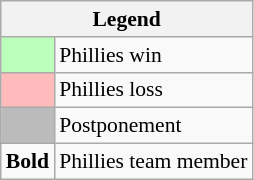<table class="wikitable" style="font-size:90%">
<tr>
<th colspan="2">Legend</th>
</tr>
<tr>
<td style="background:#bfb;"> </td>
<td>Phillies win</td>
</tr>
<tr>
<td style="background:#fbb;"> </td>
<td>Phillies loss</td>
</tr>
<tr>
<td style="background:#bbb;"> </td>
<td>Postponement</td>
</tr>
<tr>
<td><strong>Bold</strong></td>
<td>Phillies team member</td>
</tr>
</table>
